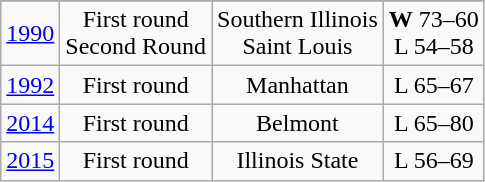<table class="wikitable" style="text-align:center">
<tr>
</tr>
<tr align="center">
<td><a href='#'>1990</a></td>
<td>First round<br>Second Round</td>
<td>Southern Illinois<br>Saint Louis</td>
<td><strong>W</strong> 73–60<br>L 54–58</td>
</tr>
<tr align="center">
<td><a href='#'>1992</a></td>
<td>First round</td>
<td>Manhattan</td>
<td>L 65–67</td>
</tr>
<tr align="center">
<td><a href='#'>2014</a></td>
<td>First round</td>
<td>Belmont</td>
<td>L 65–80</td>
</tr>
<tr align="center">
<td><a href='#'>2015</a></td>
<td>First round</td>
<td>Illinois State</td>
<td>L 56–69</td>
</tr>
</table>
